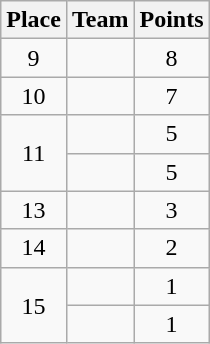<table class="wikitable" style="text-align:center; padding-bottom:0;">
<tr>
<th>Place</th>
<th style="text-align:left;">Team</th>
<th>Points</th>
</tr>
<tr>
<td>9</td>
<td align=left></td>
<td>8</td>
</tr>
<tr>
<td>10</td>
<td align=left></td>
<td>7</td>
</tr>
<tr>
<td rowspan=2>11</td>
<td align=left></td>
<td>5</td>
</tr>
<tr>
<td align=left></td>
<td>5</td>
</tr>
<tr>
<td>13</td>
<td align=left></td>
<td>3</td>
</tr>
<tr>
<td>14</td>
<td align=left></td>
<td>2</td>
</tr>
<tr>
<td rowspan=2>15</td>
<td align=left></td>
<td>1</td>
</tr>
<tr>
<td align=left></td>
<td>1</td>
</tr>
</table>
